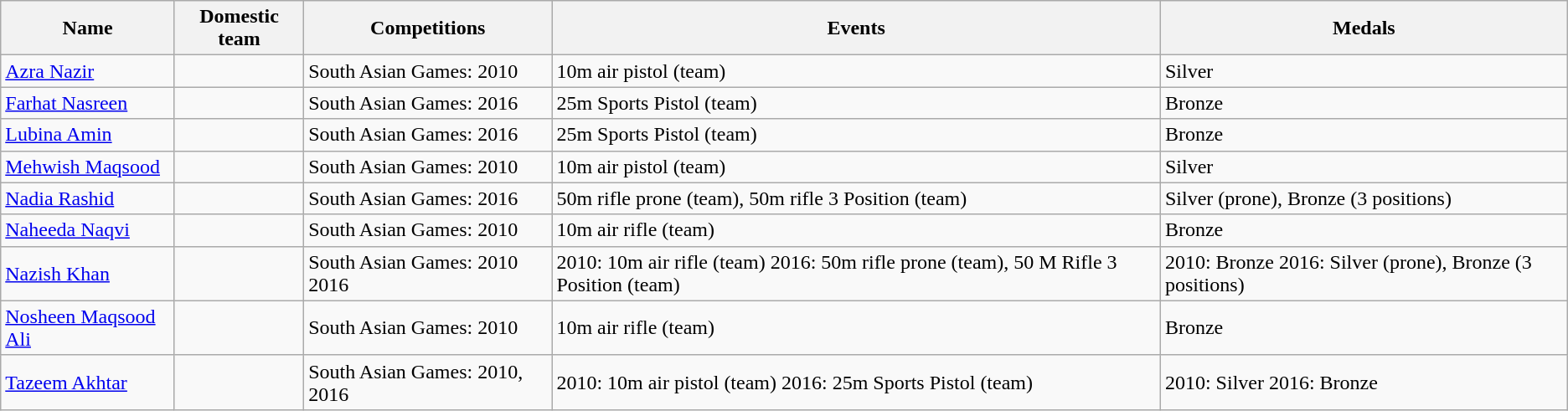<table class="wikitable sortable">
<tr>
<th>Name</th>
<th>Domestic team</th>
<th>Competitions</th>
<th>Events</th>
<th>Medals</th>
</tr>
<tr>
<td><a href='#'>Azra Nazir</a></td>
<td></td>
<td>South Asian Games: 2010</td>
<td>10m air pistol (team)</td>
<td>Silver</td>
</tr>
<tr>
<td><a href='#'>Farhat Nasreen</a></td>
<td></td>
<td>South Asian Games: 2016</td>
<td>25m Sports Pistol (team)</td>
<td>Bronze</td>
</tr>
<tr>
<td><a href='#'>Lubina Amin</a></td>
<td></td>
<td>South Asian Games: 2016</td>
<td>25m Sports Pistol (team)</td>
<td>Bronze</td>
</tr>
<tr>
<td><a href='#'>Mehwish Maqsood</a></td>
<td></td>
<td>South Asian Games: 2010</td>
<td>10m air pistol (team)</td>
<td>Silver</td>
</tr>
<tr>
<td><a href='#'>Nadia Rashid</a></td>
<td></td>
<td>South Asian Games: 2016</td>
<td>50m rifle prone (team), 50m rifle 3 Position (team)</td>
<td>Silver (prone), Bronze (3 positions)</td>
</tr>
<tr>
<td><a href='#'>Naheeda Naqvi</a></td>
<td></td>
<td>South Asian Games: 2010</td>
<td>10m air rifle (team)</td>
<td>Bronze</td>
</tr>
<tr>
<td><a href='#'>Nazish Khan</a></td>
<td></td>
<td>South Asian Games: 2010 2016</td>
<td>2010: 10m air rifle (team) 2016: 50m rifle prone (team), 50 M Rifle 3 Position (team)</td>
<td>2010: Bronze 2016: Silver (prone), Bronze (3 positions)</td>
</tr>
<tr>
<td><a href='#'>Nosheen Maqsood Ali</a></td>
<td></td>
<td>South Asian Games: 2010</td>
<td>10m air rifle (team)</td>
<td>Bronze</td>
</tr>
<tr>
<td><a href='#'>Tazeem Akhtar</a></td>
<td></td>
<td>South Asian Games: 2010, 2016</td>
<td>2010: 10m air pistol (team) 2016: 25m Sports Pistol (team)</td>
<td>2010: Silver 2016: Bronze</td>
</tr>
</table>
